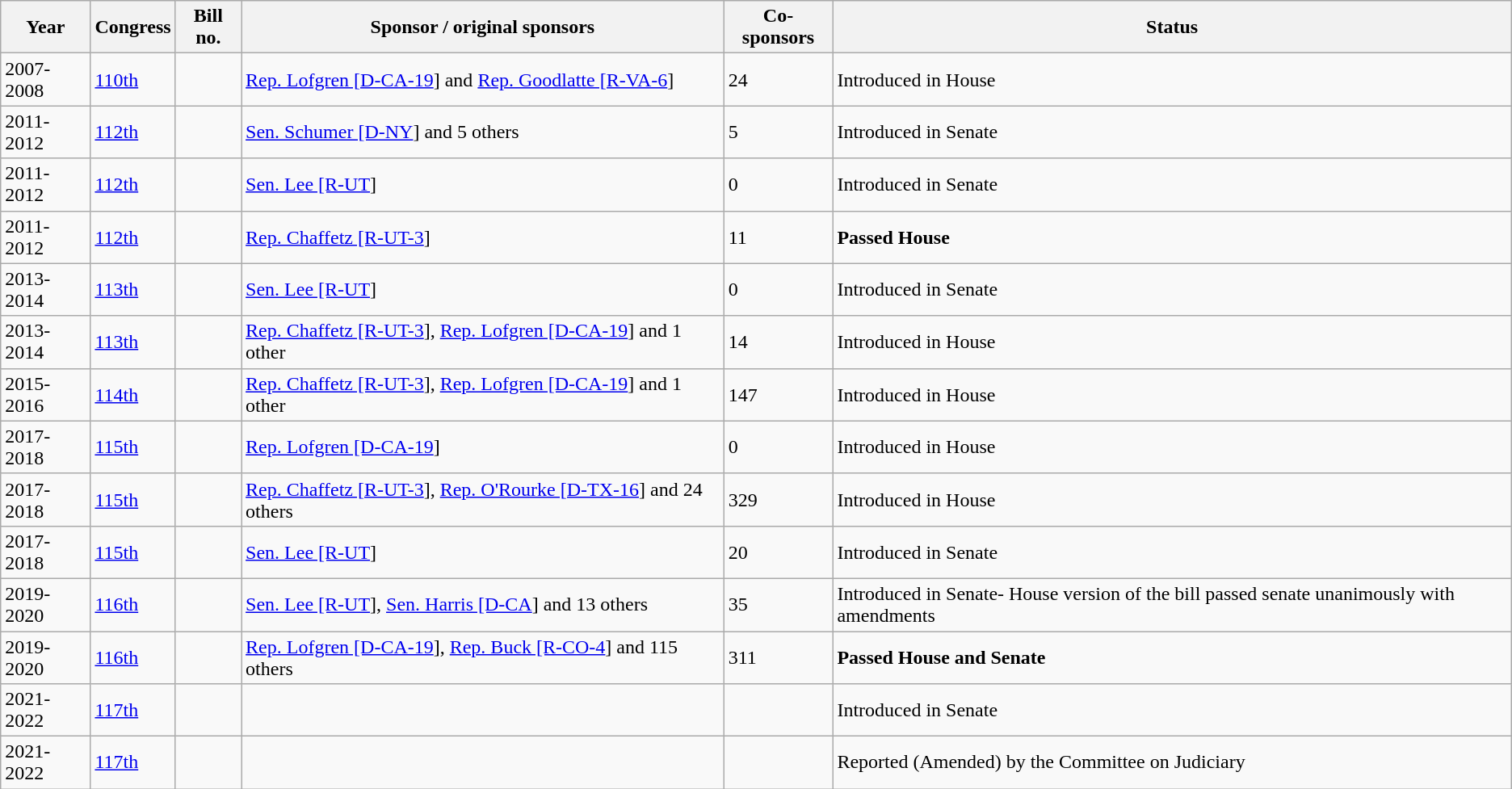<table class="wikitable">
<tr>
<th>Year</th>
<th>Congress</th>
<th>Bill no.</th>
<th>Sponsor / original sponsors</th>
<th>Co-sponsors</th>
<th>Status</th>
</tr>
<tr>
<td>2007-2008</td>
<td><a href='#'>110th</a></td>
<td></td>
<td><a href='#'>Rep. Lofgren [D-CA-19</a>] and <a href='#'>Rep. Goodlatte [R-VA-6</a>]</td>
<td>24</td>
<td>Introduced in House</td>
</tr>
<tr>
<td>2011-2012</td>
<td><a href='#'>112th</a></td>
<td></td>
<td><a href='#'>Sen. Schumer [D-NY</a>] and 5 others</td>
<td>5</td>
<td>Introduced in Senate</td>
</tr>
<tr>
<td>2011-2012</td>
<td><a href='#'>112th</a></td>
<td></td>
<td><a href='#'>Sen. Lee [R-UT</a>]</td>
<td>0</td>
<td>Introduced in Senate</td>
</tr>
<tr>
<td>2011-2012</td>
<td><a href='#'>112th</a></td>
<td></td>
<td><a href='#'>Rep. Chaffetz [R-UT-3</a>]</td>
<td>11</td>
<td><strong>Passed House</strong></td>
</tr>
<tr>
<td>2013-2014</td>
<td><a href='#'>113th</a></td>
<td></td>
<td><a href='#'>Sen. Lee [R-UT</a>]</td>
<td>0</td>
<td>Introduced in Senate</td>
</tr>
<tr>
<td>2013-2014</td>
<td><a href='#'>113th</a></td>
<td></td>
<td><a href='#'>Rep. Chaffetz [R-UT-3</a>], <a href='#'>Rep. Lofgren [D-CA-19</a>] and 1 other</td>
<td>14</td>
<td>Introduced in House</td>
</tr>
<tr>
<td>2015-2016</td>
<td><a href='#'>114th</a></td>
<td></td>
<td><a href='#'>Rep. Chaffetz [R-UT-3</a>], <a href='#'>Rep. Lofgren [D-CA-19</a>] and 1 other</td>
<td>147</td>
<td>Introduced in House</td>
</tr>
<tr>
<td>2017-2018</td>
<td><a href='#'>115th</a></td>
<td></td>
<td><a href='#'>Rep. Lofgren [D-CA-19</a>]</td>
<td>0</td>
<td>Introduced in House</td>
</tr>
<tr>
<td>2017-2018</td>
<td><a href='#'>115th</a></td>
<td></td>
<td><a href='#'>Rep. Chaffetz [R-UT-3</a>], <a href='#'>Rep. O'Rourke [D-TX-16</a>] and 24 others</td>
<td>329</td>
<td>Introduced in House</td>
</tr>
<tr>
<td>2017-2018</td>
<td><a href='#'>115th</a></td>
<td></td>
<td><a href='#'>Sen. Lee [R-UT</a>]</td>
<td>20</td>
<td>Introduced in Senate</td>
</tr>
<tr>
<td>2019-2020</td>
<td><a href='#'>116th</a></td>
<td></td>
<td><a href='#'>Sen. Lee [R-UT</a>], <a href='#'>Sen. Harris [D-CA</a>] and 13 others</td>
<td>35</td>
<td>Introduced in Senate- House version of the bill passed senate unanimously with amendments</td>
</tr>
<tr>
<td>2019-2020</td>
<td><a href='#'>116th</a></td>
<td></td>
<td><a href='#'>Rep. Lofgren [D-CA-19</a>], <a href='#'>Rep. Buck [R-CO-4</a>] and 115 others</td>
<td>311</td>
<td><strong>Passed House and Senate</strong></td>
</tr>
<tr>
<td>2021-2022</td>
<td><a href='#'>117th</a></td>
<td></td>
<td></td>
<td></td>
<td>Introduced in Senate</td>
</tr>
<tr>
<td>2021-2022</td>
<td><a href='#'>117th</a></td>
<td></td>
<td></td>
<td></td>
<td>Reported (Amended) by the Committee on Judiciary</td>
</tr>
</table>
